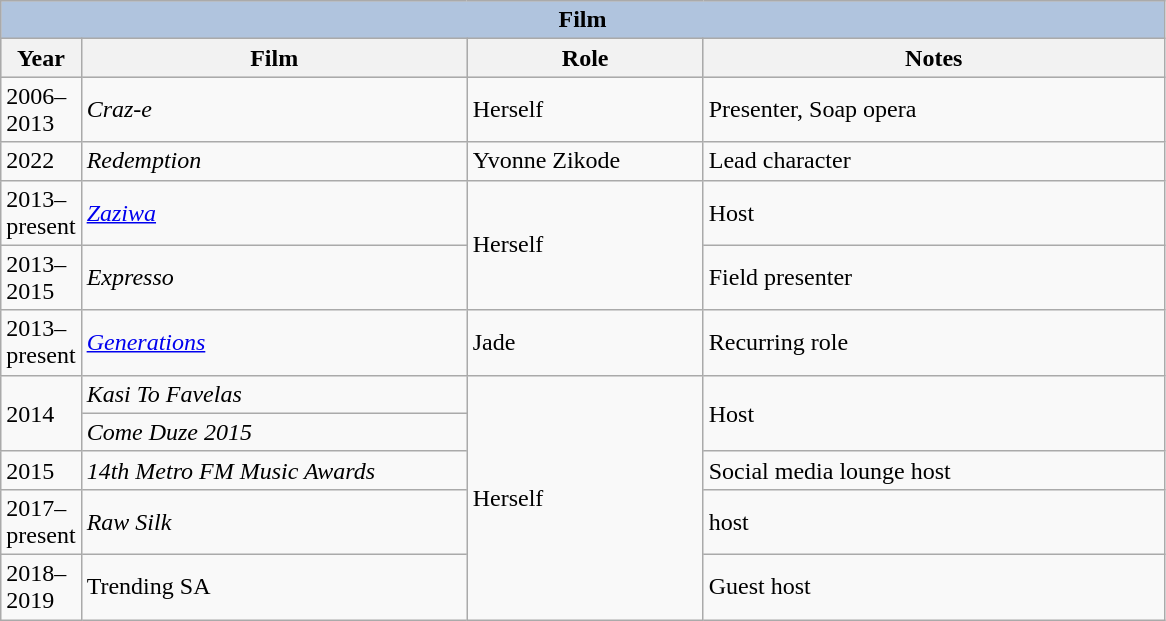<table class="wikitable">
<tr style="background:#ccc; text-align:center;">
<th colspan="4" style="background: LightSteelBlue;">Film</th>
</tr>
<tr style="background:#ccc; text-align:center;">
<th style="width:40px;">Year</th>
<th style="width:250px;">Film</th>
<th style="width:150px;">Role</th>
<th style="width:300px;">Notes</th>
</tr>
<tr>
<td>2006–2013</td>
<td><em>Craz-e</em></td>
<td>Herself</td>
<td>Presenter, Soap opera</td>
</tr>
<tr>
<td>2022</td>
<td><em>Redemption</em></td>
<td>Yvonne Zikode</td>
<td>Lead character</td>
</tr>
<tr>
<td>2013–present</td>
<td><em><a href='#'>Zaziwa</a></em></td>
<td rowspan="2">Herself</td>
<td>Host</td>
</tr>
<tr>
<td>2013– 2015</td>
<td><em>Expresso</em></td>
<td>Field presenter</td>
</tr>
<tr>
<td>2013–present</td>
<td><em><a href='#'>Generations</a></em></td>
<td>Jade</td>
<td>Recurring role</td>
</tr>
<tr>
<td rowspan="2">2014</td>
<td><em>Kasi To Favelas</em></td>
<td rowspan="5">Herself</td>
<td rowspan="2">Host</td>
</tr>
<tr>
<td><em>Come Duze 2015</em></td>
</tr>
<tr>
<td>2015</td>
<td><em>14th Metro FM Music Awards</em></td>
<td>Social media lounge host</td>
</tr>
<tr>
<td>2017–present</td>
<td><em>Raw Silk</em></td>
<td>host</td>
</tr>
<tr>
<td>2018–2019</td>
<td>Trending SA</td>
<td>Guest host</td>
</tr>
</table>
